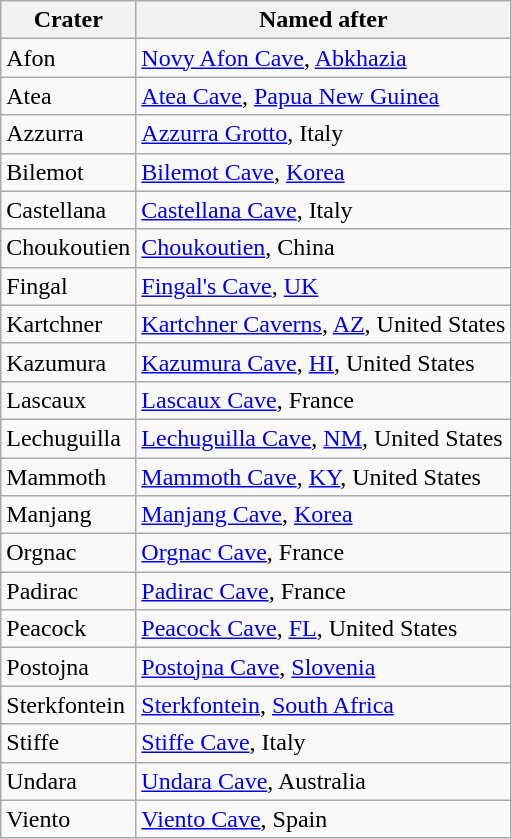<table class="wikitable">
<tr>
<th>Crater</th>
<th>Named after</th>
</tr>
<tr>
<td>Afon</td>
<td><a href='#'>Novy Afon Cave</a>, <a href='#'>Abkhazia</a></td>
</tr>
<tr>
<td>Atea</td>
<td><a href='#'>Atea Cave</a>, <a href='#'>Papua New Guinea</a></td>
</tr>
<tr>
<td>Azzurra</td>
<td><a href='#'>Azzurra Grotto</a>, Italy</td>
</tr>
<tr>
<td>Bilemot</td>
<td><a href='#'>Bilemot Cave</a>, <a href='#'>Korea</a></td>
</tr>
<tr>
<td>Castellana</td>
<td><a href='#'>Castellana Cave</a>, Italy</td>
</tr>
<tr>
<td>Choukoutien</td>
<td><a href='#'>Choukoutien</a>, China</td>
</tr>
<tr>
<td>Fingal</td>
<td><a href='#'>Fingal's Cave</a>, <a href='#'>UK</a></td>
</tr>
<tr>
<td>Kartchner</td>
<td><a href='#'>Kartchner Caverns</a>, <a href='#'>AZ</a>, United States</td>
</tr>
<tr>
<td>Kazumura</td>
<td><a href='#'>Kazumura Cave</a>, <a href='#'>HI</a>, United States</td>
</tr>
<tr>
<td>Lascaux</td>
<td><a href='#'>Lascaux Cave</a>, France</td>
</tr>
<tr>
<td>Lechuguilla</td>
<td><a href='#'>Lechuguilla Cave</a>, <a href='#'>NM</a>, United States</td>
</tr>
<tr>
<td>Mammoth</td>
<td><a href='#'>Mammoth Cave</a>, <a href='#'>KY</a>, United States</td>
</tr>
<tr>
<td>Manjang</td>
<td><a href='#'>Manjang Cave</a>, <a href='#'>Korea</a></td>
</tr>
<tr>
<td>Orgnac</td>
<td><a href='#'>Orgnac Cave</a>, France</td>
</tr>
<tr>
<td>Padirac</td>
<td><a href='#'>Padirac Cave</a>, France</td>
</tr>
<tr>
<td>Peacock</td>
<td><a href='#'>Peacock Cave</a>, <a href='#'>FL</a>, United States</td>
</tr>
<tr>
<td>Postojna</td>
<td><a href='#'>Postojna Cave</a>, <a href='#'>Slovenia</a></td>
</tr>
<tr>
<td>Sterkfontein</td>
<td><a href='#'>Sterkfontein</a>, <a href='#'>South Africa</a></td>
</tr>
<tr>
<td>Stiffe</td>
<td><a href='#'>Stiffe Cave</a>, Italy</td>
</tr>
<tr>
<td>Undara</td>
<td><a href='#'>Undara Cave</a>, Australia</td>
</tr>
<tr>
<td>Viento</td>
<td><a href='#'>Viento Cave</a>, Spain</td>
</tr>
</table>
